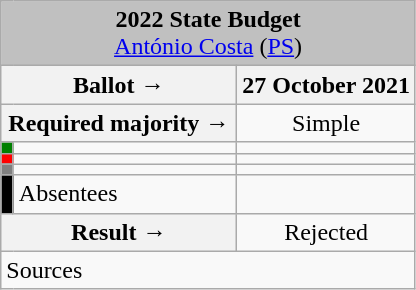<table class="wikitable" style="text-align:center;">
<tr>
<td colspan="4" align="center" bgcolor="#C0C0C0"><strong>2022 State Budget</strong><br><a href='#'>António Costa</a> (<a href='#'>PS</a>)</td>
</tr>
<tr>
<th colspan="2" style="width:150px;">Ballot →</th>
<th>27 October 2021</th>
</tr>
<tr>
<th colspan="2">Required majority →</th>
<td>Simple</td>
</tr>
<tr>
<th style="background:green;"></th>
<td style="text-align:left;"></td>
<td></td>
</tr>
<tr>
<th style="width:1px; background:red;"></th>
<td style="text-align:left;"></td>
<td></td>
</tr>
<tr>
<th style="background:gray;"></th>
<td style="text-align:left;"></td>
<td></td>
</tr>
<tr>
<th style="background:black;"></th>
<td style="text-align:left;">Absentees</td>
<td></td>
</tr>
<tr>
<th colspan="2">Result →</th>
<td>Rejected </td>
</tr>
<tr>
<td style="text-align:left;" colspan="4">Sources</td>
</tr>
</table>
